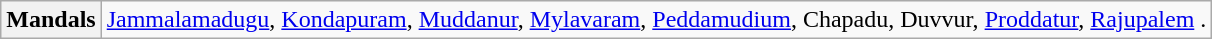<table class="wikitable">
<tr>
<th>Mandals</th>
<td><a href='#'>Jammalamadugu</a>, <a href='#'>Kondapuram</a>, <a href='#'>Muddanur</a>, <a href='#'>Mylavaram</a>, <a href='#'>Peddamudium</a>, Chapadu, Duvvur, <a href='#'>Proddatur</a>, <a href='#'>Rajupalem</a> .</td>
</tr>
</table>
